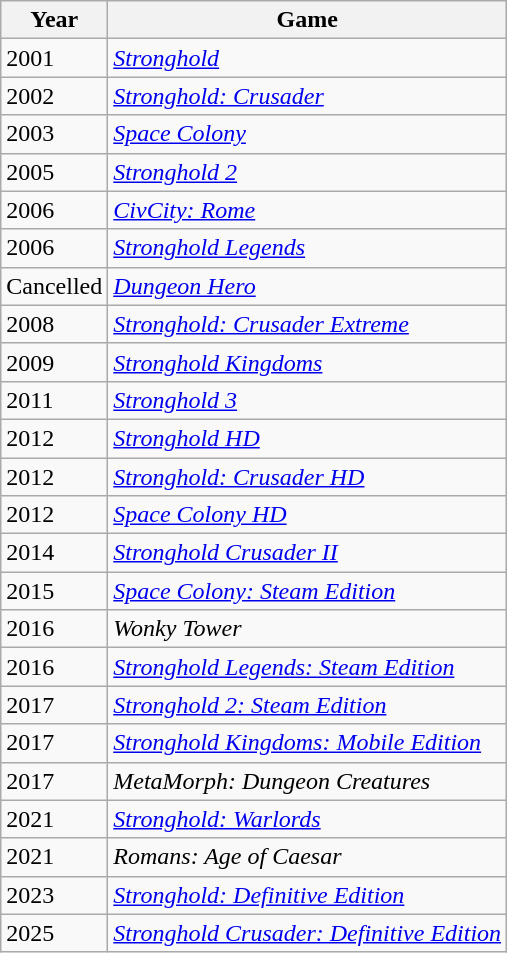<table class="wikitable sortable">
<tr>
<th>Year</th>
<th>Game</th>
</tr>
<tr>
<td>2001</td>
<td><em><a href='#'>Stronghold</a></em></td>
</tr>
<tr>
<td>2002</td>
<td><em><a href='#'>Stronghold: Crusader</a></em></td>
</tr>
<tr>
<td>2003</td>
<td><em><a href='#'>Space Colony</a></em></td>
</tr>
<tr>
<td>2005</td>
<td><em><a href='#'>Stronghold 2</a></em></td>
</tr>
<tr>
<td>2006</td>
<td><em><a href='#'>CivCity: Rome</a></em></td>
</tr>
<tr>
<td>2006</td>
<td><em><a href='#'>Stronghold Legends</a></em></td>
</tr>
<tr>
<td>Cancelled</td>
<td><em><a href='#'>Dungeon Hero</a></em></td>
</tr>
<tr>
<td>2008</td>
<td><em><a href='#'>Stronghold: Crusader Extreme</a></em></td>
</tr>
<tr>
<td>2009</td>
<td><em><a href='#'>Stronghold Kingdoms</a></em></td>
</tr>
<tr>
<td>2011</td>
<td><em><a href='#'>Stronghold 3</a></em></td>
</tr>
<tr>
<td>2012</td>
<td><em><a href='#'>Stronghold HD</a></em></td>
</tr>
<tr>
<td>2012</td>
<td><em><a href='#'>Stronghold: Crusader HD</a></em></td>
</tr>
<tr>
<td>2012</td>
<td><em><a href='#'>Space Colony HD</a></em></td>
</tr>
<tr>
<td>2014</td>
<td><em><a href='#'>Stronghold Crusader II</a></em></td>
</tr>
<tr>
<td>2015</td>
<td><em><a href='#'>Space Colony: Steam Edition</a></em></td>
</tr>
<tr>
<td>2016</td>
<td><em>Wonky Tower</em></td>
</tr>
<tr>
<td>2016</td>
<td><em><a href='#'>Stronghold Legends: Steam Edition</a></em></td>
</tr>
<tr>
<td>2017</td>
<td><em><a href='#'>Stronghold 2: Steam Edition</a></em></td>
</tr>
<tr>
<td>2017</td>
<td><em><a href='#'>Stronghold Kingdoms: Mobile Edition</a></em></td>
</tr>
<tr>
<td>2017</td>
<td><em>MetaMorph: Dungeon Creatures</em></td>
</tr>
<tr>
<td>2021</td>
<td><em><a href='#'>Stronghold: Warlords</a></em></td>
</tr>
<tr>
<td>2021</td>
<td><em>Romans: Age of Caesar</em></td>
</tr>
<tr>
<td>2023</td>
<td><em><a href='#'>Stronghold: Definitive Edition</a></em></td>
</tr>
<tr>
<td>2025</td>
<td><em><a href='#'>Stronghold Crusader: Definitive Edition</a></em></td>
</tr>
</table>
